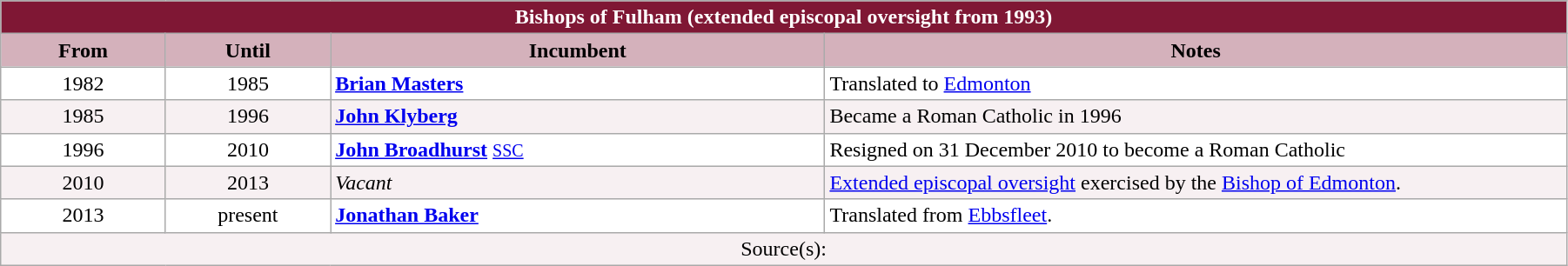<table class="wikitable" style="width:95%;" border="1" cellpadding="2">
<tr>
<th colspan="4" style="background-color: #7F1734; color: white;">Bishops of Fulham (extended episcopal oversight from 1993)</th>
</tr>
<tr valign=top>
<th style="background-color:#D4B1BB" width="10%">From</th>
<th style="background-color:#D4B1BB" width="10%">Until</th>
<th style="background-color:#D4B1BB" width="30%">Incumbent</th>
<th style="background-color:#D4B1BB" width="45%">Notes</th>
</tr>
<tr valign=top bgcolor="white">
<td align="center">1982</td>
<td align="center">1985</td>
<td><strong><a href='#'>Brian Masters</a></strong></td>
<td>Translated to <a href='#'>Edmonton</a></td>
</tr>
<tr valign=top bgcolor="#F7F0F2">
<td align="center">1985</td>
<td align="center">1996</td>
<td><strong><a href='#'>John Klyberg</a></strong></td>
<td>Became a Roman Catholic in 1996</td>
</tr>
<tr valign=top bgcolor="white">
<td align="center">1996</td>
<td align="center">2010</td>
<td><strong><a href='#'>John Broadhurst</a></strong> <small><a href='#'>SSC</a></small></td>
<td>Resigned on 31 December 2010 to become a Roman Catholic</td>
</tr>
<tr valign=top bgcolor="#F7F0F2">
<td align="center">2010</td>
<td align="center">2013</td>
<td><em>Vacant</em></td>
<td><a href='#'>Extended episcopal oversight</a> exercised by the <a href='#'>Bishop of Edmonton</a>.</td>
</tr>
<tr valign=top bgcolor="white">
<td align="center">2013</td>
<td align="center">present</td>
<td><strong><a href='#'>Jonathan Baker</a></strong></td>
<td>Translated from <a href='#'>Ebbsfleet</a>.</td>
</tr>
<tr valign=top bgcolor="#F7F0F2">
<td align="center" colspan="4">Source(s):</td>
</tr>
</table>
